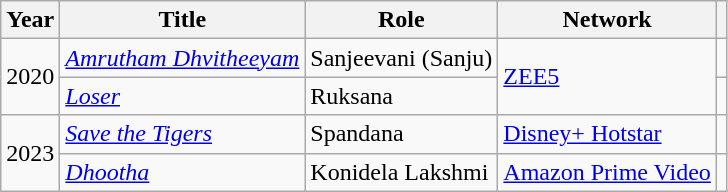<table class="wikitable">
<tr>
<th>Year</th>
<th>Title</th>
<th>Role</th>
<th>Network</th>
<th class="unsortable" ></th>
</tr>
<tr>
<td rowspan="2">2020</td>
<td><em><a href='#'>Amrutham Dhvitheeyam</a></em></td>
<td>Sanjeevani (Sanju)</td>
<td rowspan="2"><a href='#'>ZEE5</a></td>
<td></td>
</tr>
<tr>
<td><a href='#'><em>Loser</em></a></td>
<td>Ruksana</td>
<td></td>
</tr>
<tr>
<td rowspan=2>2023</td>
<td><em><a href='#'>Save the Tigers</a></em></td>
<td>Spandana</td>
<td><a href='#'>Disney+ Hotstar</a></td>
<td></td>
</tr>
<tr>
<td><em><a href='#'>Dhootha</a></em></td>
<td>Konidela Lakshmi</td>
<td><a href='#'>Amazon Prime Video</a></td>
<td></td>
</tr>
</table>
